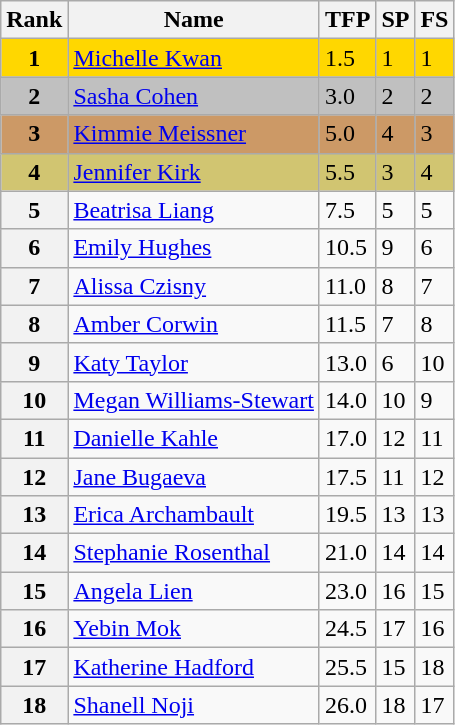<table class="wikitable">
<tr>
<th>Rank</th>
<th>Name</th>
<th>TFP</th>
<th>SP</th>
<th>FS</th>
</tr>
<tr bgcolor="gold">
<td align="center"><strong>1</strong></td>
<td><a href='#'>Michelle Kwan</a></td>
<td>1.5</td>
<td>1</td>
<td>1</td>
</tr>
<tr bgcolor="silver">
<td align="center"><strong>2</strong></td>
<td><a href='#'>Sasha Cohen</a></td>
<td>3.0</td>
<td>2</td>
<td>2</td>
</tr>
<tr bgcolor="cc9966">
<td align="center"><strong>3</strong></td>
<td><a href='#'>Kimmie Meissner</a></td>
<td>5.0</td>
<td>4</td>
<td>3</td>
</tr>
<tr bgcolor="#d1c571">
<td align="center"><strong>4</strong></td>
<td><a href='#'>Jennifer Kirk</a></td>
<td>5.5</td>
<td>3</td>
<td>4</td>
</tr>
<tr>
<th>5</th>
<td><a href='#'>Beatrisa Liang</a></td>
<td>7.5</td>
<td>5</td>
<td>5</td>
</tr>
<tr>
<th>6</th>
<td><a href='#'>Emily Hughes</a></td>
<td>10.5</td>
<td>9</td>
<td>6</td>
</tr>
<tr>
<th>7</th>
<td><a href='#'>Alissa Czisny</a></td>
<td>11.0</td>
<td>8</td>
<td>7</td>
</tr>
<tr>
<th>8</th>
<td><a href='#'>Amber Corwin</a></td>
<td>11.5</td>
<td>7</td>
<td>8</td>
</tr>
<tr>
<th>9</th>
<td><a href='#'>Katy Taylor</a></td>
<td>13.0</td>
<td>6</td>
<td>10</td>
</tr>
<tr>
<th>10</th>
<td><a href='#'>Megan Williams-Stewart</a></td>
<td>14.0</td>
<td>10</td>
<td>9</td>
</tr>
<tr>
<th>11</th>
<td><a href='#'>Danielle Kahle</a></td>
<td>17.0</td>
<td>12</td>
<td>11</td>
</tr>
<tr>
<th>12</th>
<td><a href='#'>Jane Bugaeva</a></td>
<td>17.5</td>
<td>11</td>
<td>12</td>
</tr>
<tr>
<th>13</th>
<td><a href='#'>Erica Archambault</a></td>
<td>19.5</td>
<td>13</td>
<td>13</td>
</tr>
<tr>
<th>14</th>
<td><a href='#'>Stephanie Rosenthal</a></td>
<td>21.0</td>
<td>14</td>
<td>14</td>
</tr>
<tr>
<th>15</th>
<td><a href='#'>Angela Lien</a></td>
<td>23.0</td>
<td>16</td>
<td>15</td>
</tr>
<tr>
<th>16</th>
<td><a href='#'>Yebin Mok</a></td>
<td>24.5</td>
<td>17</td>
<td>16</td>
</tr>
<tr>
<th>17</th>
<td><a href='#'>Katherine Hadford</a></td>
<td>25.5</td>
<td>15</td>
<td>18</td>
</tr>
<tr>
<th>18</th>
<td><a href='#'>Shanell Noji</a></td>
<td>26.0</td>
<td>18</td>
<td>17</td>
</tr>
</table>
